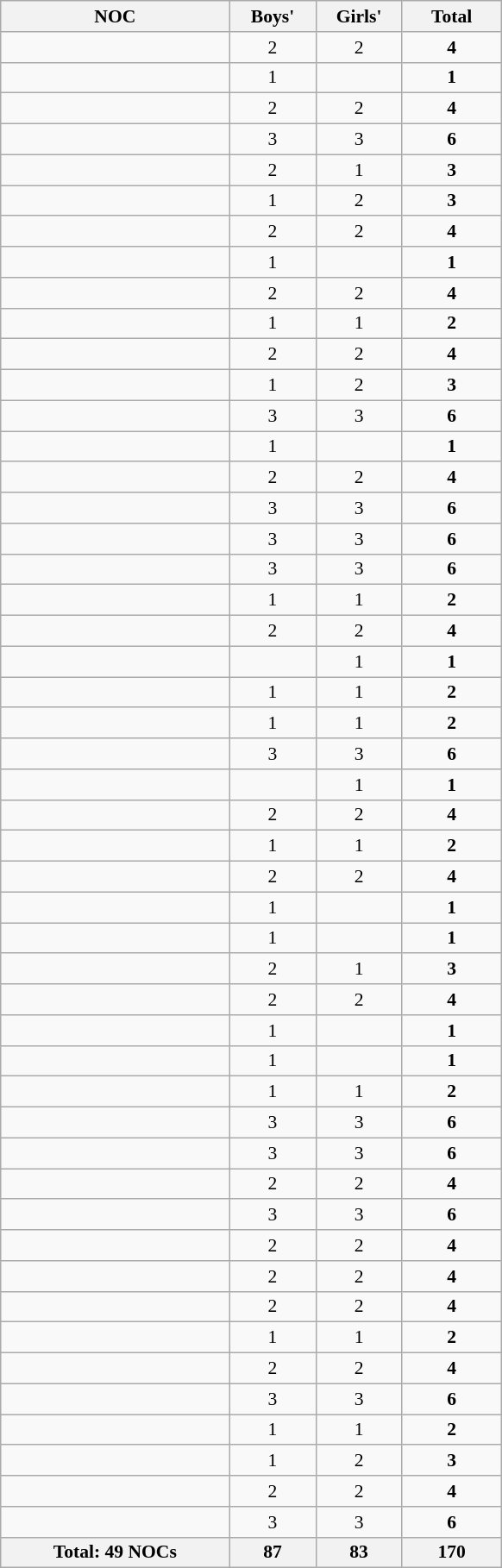<table class="wikitable" style="text-align:center; font-size:90%">
<tr>
<th width=170 align="left">NOC</th>
<th width=60>Boys'</th>
<th width=60>Girls'</th>
<th width=70>Total</th>
</tr>
<tr>
<td align=left></td>
<td>2</td>
<td>2</td>
<td><strong>4</strong></td>
</tr>
<tr>
<td align=left></td>
<td>1</td>
<td></td>
<td><strong>1</strong></td>
</tr>
<tr>
<td align=left></td>
<td>2</td>
<td>2</td>
<td><strong>4</strong></td>
</tr>
<tr>
<td align=left></td>
<td>3</td>
<td>3</td>
<td><strong>6</strong></td>
</tr>
<tr>
<td align=left></td>
<td>2</td>
<td>1</td>
<td><strong>3</strong></td>
</tr>
<tr>
<td align=left></td>
<td>1</td>
<td>2</td>
<td><strong>3</strong></td>
</tr>
<tr>
<td align=left></td>
<td>2</td>
<td>2</td>
<td><strong>4</strong></td>
</tr>
<tr>
<td align=left></td>
<td>1</td>
<td></td>
<td><strong>1</strong></td>
</tr>
<tr>
<td align=left></td>
<td>2</td>
<td>2</td>
<td><strong>4</strong></td>
</tr>
<tr>
<td align=left></td>
<td>1</td>
<td>1</td>
<td><strong>2</strong></td>
</tr>
<tr>
<td align=left></td>
<td>2</td>
<td>2</td>
<td><strong>4</strong></td>
</tr>
<tr>
<td align=left></td>
<td>1</td>
<td>2</td>
<td><strong>3</strong></td>
</tr>
<tr>
<td align=left></td>
<td>3</td>
<td>3</td>
<td><strong>6</strong></td>
</tr>
<tr>
<td align=left></td>
<td>1</td>
<td></td>
<td><strong>1</strong></td>
</tr>
<tr>
<td align=left></td>
<td>2</td>
<td>2</td>
<td><strong>4</strong></td>
</tr>
<tr>
<td align=left></td>
<td>3</td>
<td>3</td>
<td><strong>6</strong></td>
</tr>
<tr>
<td align=left></td>
<td>3</td>
<td>3</td>
<td><strong>6</strong></td>
</tr>
<tr>
<td align=left></td>
<td>3</td>
<td>3</td>
<td><strong>6</strong></td>
</tr>
<tr>
<td align=left></td>
<td>1</td>
<td>1</td>
<td><strong>2</strong></td>
</tr>
<tr>
<td align=left></td>
<td>2</td>
<td>2</td>
<td><strong>4</strong></td>
</tr>
<tr>
<td align=left></td>
<td></td>
<td>1</td>
<td><strong>1</strong></td>
</tr>
<tr>
<td align=left></td>
<td>1</td>
<td>1</td>
<td><strong>2</strong></td>
</tr>
<tr>
<td align=left></td>
<td>1</td>
<td>1</td>
<td><strong>2</strong></td>
</tr>
<tr>
<td align=left></td>
<td>3</td>
<td>3</td>
<td><strong>6</strong></td>
</tr>
<tr>
<td align=left></td>
<td></td>
<td>1</td>
<td><strong>1</strong></td>
</tr>
<tr>
<td align=left></td>
<td>2</td>
<td>2</td>
<td><strong>4</strong></td>
</tr>
<tr>
<td align=left></td>
<td>1</td>
<td>1</td>
<td><strong>2</strong></td>
</tr>
<tr>
<td align=left></td>
<td>2</td>
<td>2</td>
<td><strong>4</strong></td>
</tr>
<tr>
<td align=left></td>
<td>1</td>
<td></td>
<td><strong>1</strong></td>
</tr>
<tr>
<td align=left></td>
<td>1</td>
<td></td>
<td><strong>1</strong></td>
</tr>
<tr>
<td align=left></td>
<td>2</td>
<td>1</td>
<td><strong>3</strong></td>
</tr>
<tr>
<td align=left></td>
<td>2</td>
<td>2</td>
<td><strong>4</strong></td>
</tr>
<tr>
<td align=left></td>
<td>1</td>
<td></td>
<td><strong>1</strong></td>
</tr>
<tr>
<td align=left></td>
<td>1</td>
<td></td>
<td><strong>1</strong></td>
</tr>
<tr>
<td align=left></td>
<td>1</td>
<td>1</td>
<td><strong>2</strong></td>
</tr>
<tr>
<td align=left></td>
<td>3</td>
<td>3</td>
<td><strong>6</strong></td>
</tr>
<tr>
<td align=left></td>
<td>3</td>
<td>3</td>
<td><strong>6</strong></td>
</tr>
<tr>
<td align=left></td>
<td>2</td>
<td>2</td>
<td><strong>4</strong></td>
</tr>
<tr>
<td align=left></td>
<td>3</td>
<td>3</td>
<td><strong>6</strong></td>
</tr>
<tr>
<td align=left></td>
<td>2</td>
<td>2</td>
<td><strong>4</strong></td>
</tr>
<tr>
<td align=left></td>
<td>2</td>
<td>2</td>
<td><strong>4</strong></td>
</tr>
<tr>
<td align=left></td>
<td>2</td>
<td>2</td>
<td><strong>4</strong></td>
</tr>
<tr>
<td align=left></td>
<td>1</td>
<td>1</td>
<td><strong>2</strong></td>
</tr>
<tr>
<td align=left></td>
<td>2</td>
<td>2</td>
<td><strong>4</strong></td>
</tr>
<tr>
<td align=left></td>
<td>3</td>
<td>3</td>
<td><strong>6</strong></td>
</tr>
<tr>
<td align=left></td>
<td>1</td>
<td>1</td>
<td><strong>2</strong></td>
</tr>
<tr>
<td align=left></td>
<td>1</td>
<td>2</td>
<td><strong>3</strong></td>
</tr>
<tr>
<td align=left></td>
<td>2</td>
<td>2</td>
<td><strong>4</strong></td>
</tr>
<tr>
<td align=left></td>
<td>3</td>
<td>3</td>
<td><strong>6</strong></td>
</tr>
<tr>
<th>Total: 49 NOCs</th>
<th>87</th>
<th>83</th>
<th>170</th>
</tr>
</table>
